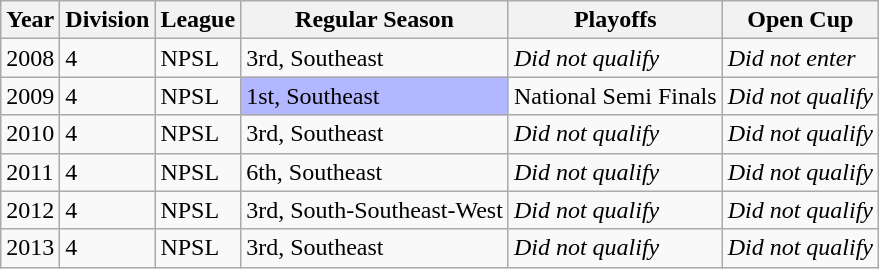<table class="wikitable">
<tr>
<th>Year</th>
<th>Division</th>
<th>League</th>
<th>Regular Season</th>
<th>Playoffs</th>
<th>Open Cup</th>
</tr>
<tr>
<td>2008</td>
<td>4</td>
<td>NPSL</td>
<td>3rd, Southeast</td>
<td><em>Did not qualify</em></td>
<td><em>Did not enter</em></td>
</tr>
<tr>
<td>2009</td>
<td>4</td>
<td>NPSL</td>
<td bgcolor="B3B7FF">1st, Southeast</td>
<td>National Semi Finals</td>
<td><em>Did not qualify</em></td>
</tr>
<tr>
<td>2010</td>
<td>4</td>
<td>NPSL</td>
<td>3rd, Southeast</td>
<td><em>Did not qualify</em></td>
<td><em>Did not qualify</em></td>
</tr>
<tr>
<td>2011</td>
<td>4</td>
<td>NPSL</td>
<td>6th, Southeast</td>
<td><em>Did not qualify</em></td>
<td><em>Did not qualify</em></td>
</tr>
<tr>
<td>2012</td>
<td>4</td>
<td>NPSL</td>
<td>3rd, South-Southeast-West</td>
<td><em>Did not qualify</em></td>
<td><em>Did not qualify</em></td>
</tr>
<tr>
<td>2013</td>
<td>4</td>
<td>NPSL</td>
<td>3rd, Southeast</td>
<td><em>Did not qualify</em></td>
<td><em>Did not qualify</em></td>
</tr>
</table>
